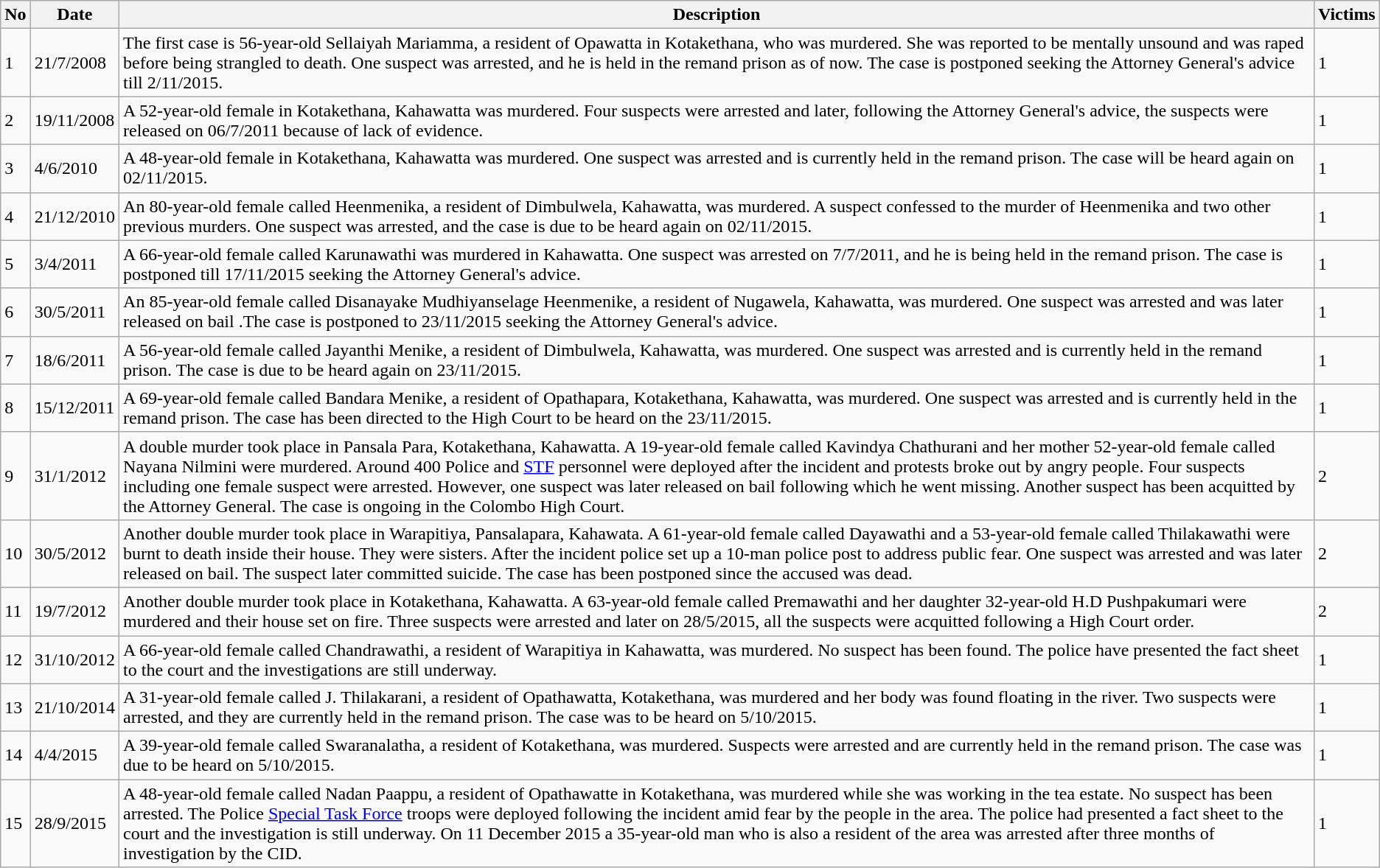<table class="wikitable sortable">
<tr>
<th>No</th>
<th>Date</th>
<th>Description</th>
<th>Victims</th>
</tr>
<tr>
<td>1</td>
<td>21/7/2008</td>
<td>The first case is 56-year-old Sellaiyah Mariamma, a resident of Opawatta in Kotakethana, who was murdered. She was reported to be mentally unsound and was raped before being strangled to death. One suspect was arrested, and he is  held in the remand prison as of now. The case is postponed seeking the Attorney General's advice till 2/11/2015.</td>
<td>1</td>
</tr>
<tr>
<td>2</td>
<td>19/11/2008</td>
<td>A 52-year-old female in Kotakethana, Kahawatta was murdered. Four suspects were arrested and later, following the Attorney General's advice, the suspects were released on 06/7/2011 because of lack of evidence.</td>
<td>1</td>
</tr>
<tr>
<td>3</td>
<td>4/6/2010</td>
<td>A 48-year-old female in Kotakethana, Kahawatta was murdered. One suspect was arrested and is currently held in the remand prison. The case will be heard again on 02/11/2015.</td>
<td>1</td>
</tr>
<tr>
<td>4</td>
<td>21/12/2010</td>
<td>An 80-year-old female called Heenmenika, a resident of Dimbulwela, Kahawatta, was murdered. A suspect confessed to the murder of  Heenmenika and two other previous murders. One suspect was arrested, and the case is due to be heard again on 02/11/2015.</td>
<td>1</td>
</tr>
<tr>
<td>5</td>
<td>3/4/2011</td>
<td>A 66-year-old female called Karunawathi was murdered in Kahawatta. One suspect was arrested on 7/7/2011, and he is being held in the remand prison. The case is postponed till 17/11/2015 seeking the Attorney General's advice.</td>
<td>1</td>
</tr>
<tr>
<td>6</td>
<td>30/5/2011</td>
<td>An 85-year-old female called Disanayake Mudhiyanselage Heenmenike, a resident of Nugawela, Kahawatta, was murdered. One suspect was arrested and was later released on bail .The case is postponed to 23/11/2015 seeking the Attorney General's advice.</td>
<td>1</td>
</tr>
<tr>
<td>7</td>
<td>18/6/2011</td>
<td>A 56-year-old female called Jayanthi Menike, a resident of Dimbulwela, Kahawatta, was murdered. One suspect was arrested and is currently held in the remand prison. The case is due to be heard again on 23/11/2015.</td>
<td>1</td>
</tr>
<tr>
<td>8</td>
<td>15/12/2011</td>
<td>A 69-year-old female called Bandara Menike, a resident of Opathapara, Kotakethana, Kahawatta, was murdered. One suspect was arrested and is currently held in the remand prison. The case has been directed to the High Court to be heard on the 23/11/2015.</td>
<td>1</td>
</tr>
<tr>
<td>9</td>
<td>31/1/2012</td>
<td>A double murder took place in Pansala Para, Kotakethana, Kahawatta. A 19-year-old female called Kavindya Chathurani and her mother 52-year-old female called Nayana Nilmini were murdered. Around 400 Police and <a href='#'>STF</a> personnel were deployed after the incident and protests broke out by angry people. Four suspects including one female suspect were arrested. However, one suspect was later released on bail following which he went missing. Another suspect has been acquitted by the Attorney General. The case is ongoing in the Colombo High Court.</td>
<td>2</td>
</tr>
<tr>
<td>10</td>
<td>30/5/2012</td>
<td>Another double murder took place in Warapitiya, Pansalapara, Kahawata. A 61-year-old female called Dayawathi and a 53-year-old female called Thilakawathi were burnt to death inside their house. They were sisters. After the incident police set up a 10-man police post to address public fear. One suspect was arrested and was later released on bail. The suspect later committed suicide. The case has been postponed since the accused was dead.</td>
<td>2</td>
</tr>
<tr>
<td>11</td>
<td>19/7/2012</td>
<td>Another double murder took place in Kotakethana, Kahawatta. A 63-year-old female called Premawathi and her daughter 32-year-old H.D Pushpakumari were murdered and their house set on fire. Three suspects were arrested and later on 28/5/2015, all the suspects were acquitted following a High Court order.</td>
<td>2</td>
</tr>
<tr>
<td>12</td>
<td>31/10/2012</td>
<td>A 66-year-old female called Chandrawathi, a resident of Warapitiya in Kahawatta, was murdered. No suspect has been found. The police have presented the fact sheet to the court and the investigations are still underway.</td>
<td>1</td>
</tr>
<tr>
<td>13</td>
<td>21/10/2014</td>
<td>A 31-year-old female called J. Thilakarani, a resident of Opathawatta, Kotakethana, was murdered and her body was found floating in the river. Two suspects were arrested, and they are currently held in the remand prison. The case was to be heard on 5/10/2015.</td>
<td>1</td>
</tr>
<tr>
<td>14</td>
<td>4/4/2015</td>
<td>A 39-year-old female called Swaranalatha, a resident of Kotakethana, was murdered. Suspects were arrested and are currently held in the remand prison. The case was due to be heard on 5/10/2015.</td>
<td>1</td>
</tr>
<tr>
<td>15</td>
<td>28/9/2015</td>
<td>A 48-year-old female called Nadan Paappu, a resident of Opathawatte in Kotakethana, was murdered while she was working in the tea estate. No suspect has been arrested. The Police <a href='#'>Special Task Force</a> troops were deployed following the incident amid fear by the people in the area. The police had presented a fact sheet to the court and the investigation is still underway. On 11 December 2015 a 35-year-old man who is also a resident of the area was arrested after three months of investigation by the CID.</td>
<td>1</td>
</tr>
</table>
